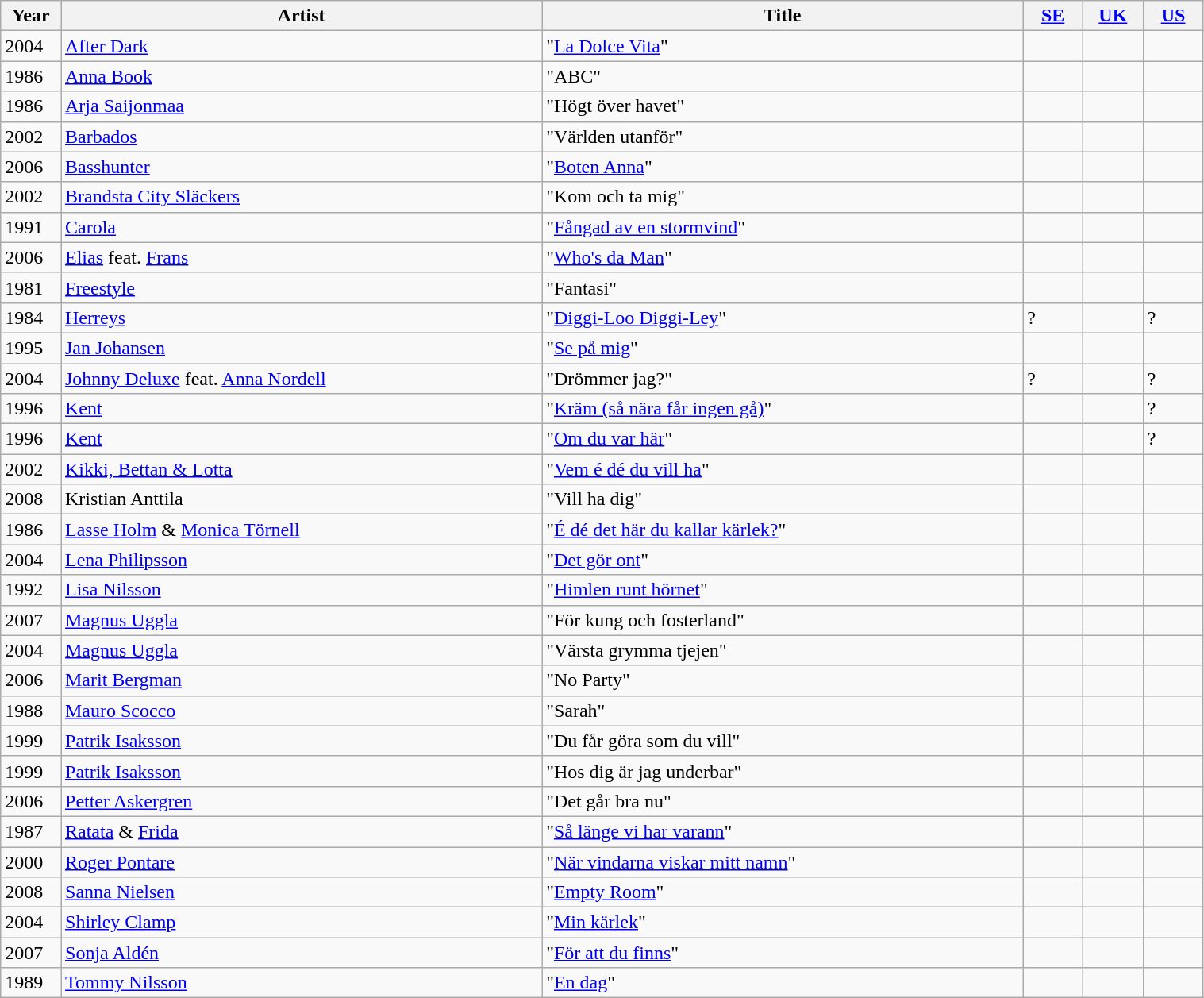<table class="wikitable sortable" width="80%">
<tr>
<th width="5%">Year</th>
<th width="40%">Artist</th>
<th width="40%">Title</th>
<th width="5%"><a href='#'>SE</a></th>
<th width="5%"><a href='#'>UK</a></th>
<th width="5%"><a href='#'>US</a></th>
</tr>
<tr>
<td>2004</td>
<td><a href='#'>After Dark</a></td>
<td>"<a href='#'>La Dolce Vita</a>"</td>
<td></td>
<td></td>
<td></td>
</tr>
<tr>
<td>1986</td>
<td><a href='#'>Anna Book</a></td>
<td>"ABC"</td>
<td></td>
<td></td>
<td></td>
</tr>
<tr>
<td>1986</td>
<td><a href='#'>Arja Saijonmaa</a></td>
<td>"Högt över havet"</td>
<td></td>
<td></td>
<td></td>
</tr>
<tr>
<td>2002</td>
<td><a href='#'>Barbados</a></td>
<td>"Världen utanför"</td>
<td></td>
<td></td>
<td></td>
</tr>
<tr>
<td>2006</td>
<td><a href='#'>Basshunter</a></td>
<td>"<a href='#'>Boten Anna</a>"</td>
<td></td>
<td></td>
<td></td>
</tr>
<tr>
<td>2002</td>
<td><a href='#'>Brandsta City Släckers</a></td>
<td>"Kom och ta mig"</td>
<td></td>
<td></td>
<td></td>
</tr>
<tr>
<td>1991</td>
<td><a href='#'>Carola</a></td>
<td>"<a href='#'>Fångad av en stormvind</a>"</td>
<td></td>
<td></td>
<td></td>
</tr>
<tr>
<td>2006</td>
<td><a href='#'>Elias</a> feat. <a href='#'>Frans</a></td>
<td>"<a href='#'>Who's da Man</a>"</td>
<td></td>
<td></td>
<td></td>
</tr>
<tr>
<td>1981</td>
<td><a href='#'>Freestyle</a></td>
<td>"Fantasi"</td>
<td></td>
<td></td>
<td></td>
</tr>
<tr>
<td>1984</td>
<td><a href='#'>Herreys</a></td>
<td>"<a href='#'>Diggi-Loo Diggi-Ley</a>"</td>
<td>?</td>
<td></td>
<td>?</td>
</tr>
<tr>
<td>1995</td>
<td><a href='#'>Jan Johansen</a></td>
<td>"<a href='#'>Se på mig</a>"</td>
<td></td>
<td></td>
<td></td>
</tr>
<tr>
<td>2004</td>
<td><a href='#'>Johnny Deluxe</a> feat. <a href='#'>Anna Nordell</a></td>
<td>"Drömmer jag?"</td>
<td>?</td>
<td></td>
<td>?</td>
</tr>
<tr>
<td>1996</td>
<td><a href='#'>Kent</a></td>
<td>"<a href='#'>Kräm (så nära får ingen gå)</a>"</td>
<td></td>
<td></td>
<td>?</td>
</tr>
<tr>
<td>1996</td>
<td><a href='#'>Kent</a></td>
<td>"<a href='#'>Om du var här</a>"</td>
<td></td>
<td></td>
<td>?</td>
</tr>
<tr>
<td>2002</td>
<td><a href='#'>Kikki, Bettan & Lotta</a></td>
<td>"<a href='#'>Vem é dé du vill ha</a>"</td>
<td></td>
<td></td>
<td></td>
</tr>
<tr>
<td>2008</td>
<td>Kristian Anttila</td>
<td>"Vill ha dig"</td>
<td></td>
<td></td>
<td></td>
</tr>
<tr>
<td>1986</td>
<td><a href='#'>Lasse Holm</a> & <a href='#'>Monica Törnell</a></td>
<td>"<a href='#'>É dé det här du kallar kärlek?</a>"</td>
<td></td>
<td></td>
<td></td>
</tr>
<tr>
<td>2004</td>
<td><a href='#'>Lena Philipsson</a></td>
<td>"<a href='#'>Det gör ont</a>"</td>
<td></td>
<td></td>
<td></td>
</tr>
<tr>
<td>1992</td>
<td><a href='#'>Lisa Nilsson</a></td>
<td>"<a href='#'>Himlen runt hörnet</a>"</td>
<td></td>
<td></td>
<td></td>
</tr>
<tr>
<td>2007</td>
<td><a href='#'>Magnus Uggla</a></td>
<td>"För kung och fosterland"</td>
<td></td>
<td></td>
<td></td>
</tr>
<tr>
<td>2004</td>
<td><a href='#'>Magnus Uggla</a></td>
<td>"Värsta grymma tjejen"</td>
<td></td>
<td></td>
<td></td>
</tr>
<tr>
<td>2006</td>
<td><a href='#'>Marit Bergman</a></td>
<td>"No Party"</td>
<td></td>
<td></td>
<td></td>
</tr>
<tr>
<td>1988</td>
<td><a href='#'>Mauro Scocco</a></td>
<td>"Sarah"</td>
<td></td>
<td></td>
<td></td>
</tr>
<tr>
<td>1999</td>
<td><a href='#'>Patrik Isaksson</a></td>
<td>"Du får göra som du vill"</td>
<td></td>
<td></td>
<td></td>
</tr>
<tr>
<td>1999</td>
<td><a href='#'>Patrik Isaksson</a></td>
<td>"Hos dig är jag underbar"</td>
<td></td>
<td></td>
<td></td>
</tr>
<tr>
<td>2006</td>
<td><a href='#'>Petter Askergren</a></td>
<td>"Det går bra nu"</td>
<td></td>
<td></td>
<td></td>
</tr>
<tr>
<td>1987</td>
<td><a href='#'>Ratata</a> & <a href='#'>Frida</a></td>
<td>"<a href='#'>Så länge vi har varann</a>"</td>
<td></td>
<td></td>
<td></td>
</tr>
<tr>
<td>2000</td>
<td><a href='#'>Roger Pontare</a></td>
<td>"<a href='#'>När vindarna viskar mitt namn</a>"</td>
<td></td>
<td></td>
<td></td>
</tr>
<tr>
<td>2008</td>
<td><a href='#'>Sanna Nielsen</a></td>
<td>"<a href='#'>Empty Room</a>"</td>
<td></td>
<td></td>
<td></td>
</tr>
<tr>
<td>2004</td>
<td><a href='#'>Shirley Clamp</a></td>
<td>"<a href='#'>Min kärlek</a>"</td>
<td></td>
<td></td>
<td></td>
</tr>
<tr>
<td>2007</td>
<td><a href='#'>Sonja Aldén</a></td>
<td>"<a href='#'>För att du finns</a>"</td>
<td></td>
<td></td>
<td></td>
</tr>
<tr>
<td>1989</td>
<td><a href='#'>Tommy Nilsson</a></td>
<td>"<a href='#'>En dag</a>"</td>
<td></td>
<td></td>
<td></td>
</tr>
</table>
